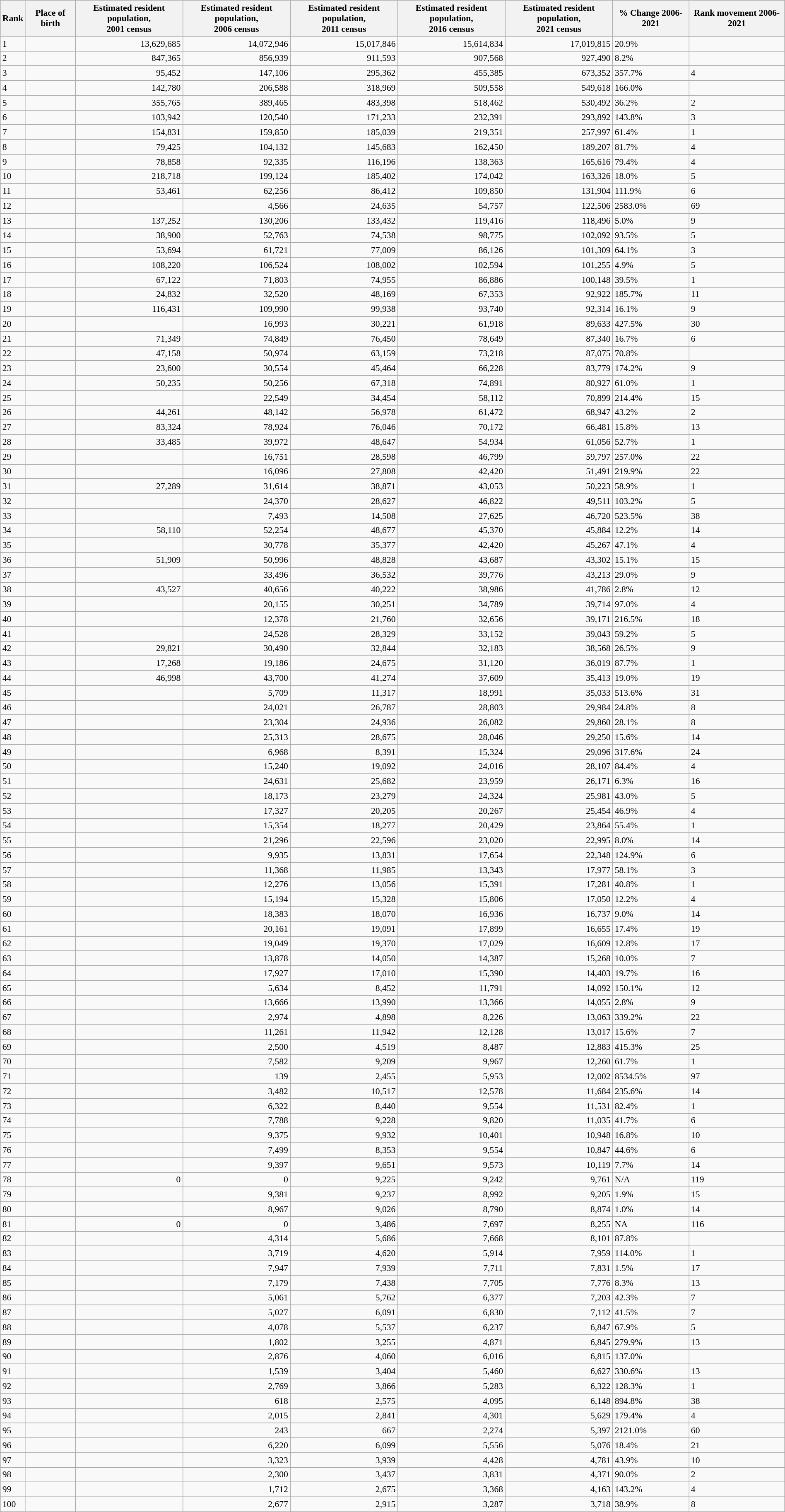<table class="wikitable sortable" style="font-size:90%; width:100%;">
<tr>
<th>Rank</th>
<th>Place of birth</th>
<th>Estimated resident population, <br> 2001 census</th>
<th>Estimated resident population, <br> 2006 census</th>
<th>Estimated resident population, <br> 2011 census </th>
<th>Estimated resident population, <br> 2016 census</th>
<th>Estimated resident population, <br> 2021 census</th>
<th>% Change 2006-2021</th>
<th>Rank movement 2006-2021</th>
</tr>
<tr>
<td>1</td>
<td></td>
<td style="text-align: right;">13,629,685</td>
<td style="text-align: right;">14,072,946</td>
<td style="text-align: right;">15,017,846</td>
<td style="text-align: right;">15,614,834</td>
<td style="text-align: right;">17,019,815</td>
<td> 20.9%</td>
<td></td>
</tr>
<tr>
<td>2</td>
<td></td>
<td style="text-align: right;">847,365</td>
<td style="text-align: right;">856,939</td>
<td style="text-align: right;">911,593</td>
<td style="text-align: right;">907,568</td>
<td style="text-align: right;">927,490</td>
<td> 8.2%</td>
<td></td>
</tr>
<tr>
<td>3</td>
<td></td>
<td style="text-align: right;">95,452</td>
<td style="text-align: right;">147,106</td>
<td style="text-align: right;">295,362</td>
<td style="text-align: right;">455,385</td>
<td style="text-align: right;">673,352</td>
<td> 357.7%</td>
<td> 4</td>
</tr>
<tr>
<td>4</td>
<td></td>
<td style="text-align: right;">142,780</td>
<td style="text-align: right;">206,588</td>
<td style="text-align: right;">318,969</td>
<td style="text-align: right;">509,558</td>
<td style="text-align: right;">549,618</td>
<td> 166.0%</td>
<td></td>
</tr>
<tr>
<td>5</td>
<td></td>
<td style="text-align: right;">355,765</td>
<td style="text-align: right;">389,465</td>
<td style="text-align: right;">483,398</td>
<td style="text-align: right;">518,462</td>
<td style="text-align: right;">530,492</td>
<td> 36.2%</td>
<td> 2</td>
</tr>
<tr>
<td>6</td>
<td></td>
<td style="text-align: right;">103,942</td>
<td style="text-align: right;">120,540</td>
<td style="text-align: right;">171,233</td>
<td style="text-align: right;">232,391</td>
<td style="text-align: right;">293,892</td>
<td> 143.8%</td>
<td> 3</td>
</tr>
<tr>
<td>7</td>
<td></td>
<td style="text-align: right;">154,831</td>
<td style="text-align: right;">159,850</td>
<td style="text-align: right;">185,039</td>
<td style="text-align: right;">219,351</td>
<td style="text-align: right;">257,997</td>
<td> 61.4%</td>
<td> 1</td>
</tr>
<tr>
<td>8</td>
<td></td>
<td style="text-align: right;">79,425</td>
<td style="text-align: right;">104,132</td>
<td style="text-align: right;">145,683</td>
<td style="text-align: right;">162,450</td>
<td style="text-align: right;">189,207</td>
<td> 81.7%</td>
<td> 4</td>
</tr>
<tr>
<td>9</td>
<td></td>
<td style="text-align: right;">78,858</td>
<td style="text-align: right;">92,335</td>
<td style="text-align: right;">116,196</td>
<td style="text-align: right;">138,363</td>
<td style="text-align: right;">165,616</td>
<td> 79.4%</td>
<td> 4</td>
</tr>
<tr>
<td>10</td>
<td></td>
<td style="text-align: right;">218,718</td>
<td style="text-align: right;">199,124</td>
<td style="text-align: right;">185,402</td>
<td style="text-align: right;">174,042</td>
<td style="text-align: right;">163,326</td>
<td> 18.0%</td>
<td> 5</td>
</tr>
<tr>
<td>11</td>
<td></td>
<td style="text-align: right;">53,461</td>
<td style="text-align: right;">62,256</td>
<td style="text-align: right;">86,412</td>
<td style="text-align: right;">109,850</td>
<td style="text-align: right;">131,904</td>
<td> 111.9%</td>
<td> 6</td>
</tr>
<tr>
<td>12</td>
<td></td>
<td style="text-align: right;"></td>
<td style="text-align: right;">4,566</td>
<td style="text-align: right;">24,635</td>
<td style="text-align: right;">54,757</td>
<td style="text-align: right;">122,506</td>
<td> 2583.0%</td>
<td> 69</td>
</tr>
<tr>
<td>13</td>
<td></td>
<td style="text-align: right;">137,252</td>
<td style="text-align: right;">130,206</td>
<td style="text-align: right;">133,432</td>
<td style="text-align: right;">119,416</td>
<td style="text-align: right;">118,496</td>
<td> 5.0%</td>
<td> 9</td>
</tr>
<tr>
<td>14</td>
<td></td>
<td style="text-align: right;">38,900</td>
<td style="text-align: right;">52,763</td>
<td style="text-align: right;">74,538</td>
<td style="text-align: right;">98,775</td>
<td style="text-align: right;">102,092</td>
<td> 93.5%</td>
<td> 5</td>
</tr>
<tr>
<td>15</td>
<td></td>
<td style="text-align: right;">53,694</td>
<td style="text-align: right;">61,721</td>
<td style="text-align: right;">77,009</td>
<td style="text-align: right;">86,126</td>
<td style="text-align: right;">101,309</td>
<td> 64.1%</td>
<td> 3</td>
</tr>
<tr>
<td>16</td>
<td></td>
<td style="text-align: right;">108,220</td>
<td style="text-align: right;">106,524</td>
<td style="text-align: right;">108,002</td>
<td style="text-align: right;">102,594</td>
<td style="text-align: right;">101,255</td>
<td> 4.9%</td>
<td> 5</td>
</tr>
<tr>
<td>17</td>
<td></td>
<td style="text-align: right;">67,122</td>
<td style="text-align: right;">71,803</td>
<td style="text-align: right;">74,955</td>
<td style="text-align: right;">86,886</td>
<td style="text-align: right;">100,148</td>
<td> 39.5%</td>
<td> 1</td>
</tr>
<tr>
<td>18</td>
<td></td>
<td style="text-align: right;">24,832</td>
<td style="text-align: right;">32,520</td>
<td style="text-align: right;">48,169</td>
<td style="text-align: right;">67,353</td>
<td style="text-align: right;">92,922</td>
<td> 185.7%</td>
<td> 11</td>
</tr>
<tr>
<td>19</td>
<td></td>
<td style="text-align: right;">116,431</td>
<td style="text-align: right;">109,990</td>
<td style="text-align: right;">99,938</td>
<td style="text-align: right;">93,740</td>
<td style="text-align: right;">92,314</td>
<td> 16.1%</td>
<td> 9</td>
</tr>
<tr>
<td>20</td>
<td></td>
<td style="text-align: right;"></td>
<td style="text-align: right;">16,993</td>
<td style="text-align: right;">30,221</td>
<td style="text-align: right;">61,918</td>
<td style="text-align: right;">89,633</td>
<td> 427.5%</td>
<td> 30</td>
</tr>
<tr>
<td>21</td>
<td></td>
<td style="text-align: right;">71,349</td>
<td style="text-align: right;">74,849</td>
<td style="text-align: right;">76,450</td>
<td style="text-align: right;">78,649</td>
<td style="text-align: right;">87,340</td>
<td> 16.7%</td>
<td> 6</td>
</tr>
<tr>
<td>22</td>
<td></td>
<td style="text-align: right;">47,158</td>
<td style="text-align: right;">50,974</td>
<td style="text-align: right;">63,159</td>
<td style="text-align: right;">73,218</td>
<td style="text-align: right;">87,075</td>
<td> 70.8%</td>
<td></td>
</tr>
<tr>
<td>23</td>
<td></td>
<td style="text-align: right;">23,600</td>
<td style="text-align: right;">30,554</td>
<td style="text-align: right;">45,464</td>
<td style="text-align: right;">66,228</td>
<td style="text-align: right;">83,779</td>
<td> 174.2%</td>
<td> 9</td>
</tr>
<tr>
<td>24</td>
<td></td>
<td style="text-align: right;">50,235</td>
<td style="text-align: right;">50,256</td>
<td style="text-align: right;">67,318</td>
<td style="text-align: right;">74,891</td>
<td style="text-align: right;">80,927</td>
<td> 61.0%</td>
<td> 1</td>
</tr>
<tr>
<td>25</td>
<td></td>
<td style="text-align: right;"></td>
<td style="text-align: right;">22,549</td>
<td style="text-align: right;">34,454</td>
<td style="text-align: right;">58,112</td>
<td style="text-align: right;">70,899</td>
<td> 214.4%</td>
<td> 15</td>
</tr>
<tr>
<td>26</td>
<td></td>
<td style="text-align: right;">44,261</td>
<td style="text-align: right;">48,142</td>
<td style="text-align: right;">56,978</td>
<td style="text-align: right;">61,472</td>
<td style="text-align: right;">68,947</td>
<td> 43.2%</td>
<td> 2</td>
</tr>
<tr>
<td>27</td>
<td></td>
<td style="text-align: right;">83,324</td>
<td style="text-align: right;">78,924</td>
<td style="text-align: right;">76,046</td>
<td style="text-align: right;">70,172</td>
<td style="text-align: right;">66,481</td>
<td> 15.8%</td>
<td> 13</td>
</tr>
<tr>
<td>28</td>
<td></td>
<td style="text-align: right;">33,485</td>
<td style="text-align: right;">39,972</td>
<td style="text-align: right;">48,647</td>
<td style="text-align: right;">54,934</td>
<td style="text-align: right;">61,056</td>
<td> 52.7%</td>
<td> 1</td>
</tr>
<tr>
<td>29</td>
<td></td>
<td style="text-align: right;"></td>
<td style="text-align: right;">16,751</td>
<td style="text-align: right;">28,598</td>
<td style="text-align: right;">46,799</td>
<td style="text-align: right;">59,797</td>
<td> 257.0%</td>
<td> 22</td>
</tr>
<tr>
<td>30</td>
<td></td>
<td style="text-align: right;"></td>
<td style="text-align: right;">16,096</td>
<td style="text-align: right;">27,808</td>
<td style="text-align: right;">42,420</td>
<td style="text-align: right;">51,491</td>
<td> 219.9%</td>
<td> 22</td>
</tr>
<tr>
<td>31</td>
<td></td>
<td style="text-align: right;">27,289</td>
<td style="text-align: right;">31,614</td>
<td style="text-align: right;">38,871</td>
<td style="text-align: right;">43,053</td>
<td style="text-align: right;">50,223</td>
<td> 58.9%</td>
<td> 1</td>
</tr>
<tr>
<td>32</td>
<td></td>
<td style="text-align: right;"></td>
<td style="text-align: right;">24,370</td>
<td style="text-align: right;">28,627</td>
<td style="text-align: right;">46,822</td>
<td style="text-align: right;">49,511</td>
<td> 103.2%</td>
<td> 5</td>
</tr>
<tr>
<td>33</td>
<td></td>
<td style="text-align: right;"></td>
<td style="text-align: right;">7,493</td>
<td style="text-align: right;">14,508</td>
<td style="text-align: right;">27,625</td>
<td style="text-align: right;">46,720</td>
<td> 523.5%</td>
<td> 38</td>
</tr>
<tr>
<td>34</td>
<td></td>
<td style="text-align: right;">58,110</td>
<td style="text-align: right;">52,254</td>
<td style="text-align: right;">48,677</td>
<td style="text-align: right;">45,370</td>
<td style="text-align: right;">45,884</td>
<td> 12.2%</td>
<td> 14</td>
</tr>
<tr>
<td>35</td>
<td></td>
<td style="text-align: right;"></td>
<td style="text-align: right;">30,778</td>
<td style="text-align: right;">35,377</td>
<td style="text-align: right;">42,420</td>
<td style="text-align: right;">45,267</td>
<td> 47.1%</td>
<td> 4</td>
</tr>
<tr>
<td>36</td>
<td></td>
<td style="text-align: right;">51,909</td>
<td style="text-align: right;">50,996</td>
<td style="text-align: right;">48,828</td>
<td style="text-align: right;">43,687</td>
<td style="text-align: right;">43,302</td>
<td> 15.1%</td>
<td> 15</td>
</tr>
<tr>
<td>37</td>
<td></td>
<td style="text-align: right;"></td>
<td style="text-align: right;">33,496</td>
<td style="text-align: right;">36,532</td>
<td style="text-align: right;">39,776</td>
<td style="text-align: right;">43,213</td>
<td> 29.0%</td>
<td> 9</td>
</tr>
<tr>
<td>38</td>
<td></td>
<td style="text-align: right;">43,527</td>
<td style="text-align: right;">40,656</td>
<td style="text-align: right;">40,222</td>
<td style="text-align: right;">38,986</td>
<td style="text-align: right;">41,786</td>
<td> 2.8%</td>
<td> 12</td>
</tr>
<tr>
<td>39</td>
<td></td>
<td style="text-align: right;"></td>
<td style="text-align: right;">20,155</td>
<td style="text-align: right;">30,251</td>
<td style="text-align: right;">34,789</td>
<td style="text-align: right;">39,714</td>
<td> 97.0%</td>
<td> 4</td>
</tr>
<tr>
<td>40</td>
<td></td>
<td style="text-align: right;"></td>
<td style="text-align: right;">12,378</td>
<td style="text-align: right;">21,760</td>
<td style="text-align: right;">32,656</td>
<td style="text-align: right;">39,171</td>
<td> 216.5%</td>
<td> 18</td>
</tr>
<tr>
<td>41</td>
<td></td>
<td style="text-align: right;"></td>
<td style="text-align: right;">24,528</td>
<td style="text-align: right;">28,329</td>
<td style="text-align: right;">33,152</td>
<td style="text-align: right;">39,043</td>
<td> 59.2%</td>
<td> 5</td>
</tr>
<tr>
<td>42</td>
<td></td>
<td style="text-align: right;">29,821</td>
<td style="text-align: right;">30,490</td>
<td style="text-align: right;">32,844</td>
<td style="text-align: right;">32,183</td>
<td style="text-align: right;">38,568</td>
<td> 26.5%</td>
<td> 9</td>
</tr>
<tr>
<td>43</td>
<td></td>
<td style="text-align: right;">17,268</td>
<td style="text-align: right;">19,186</td>
<td style="text-align: right;">24,675</td>
<td style="text-align: right;">31,120</td>
<td style="text-align: right;">36,019</td>
<td> 87.7%</td>
<td> 1</td>
</tr>
<tr>
<td>44</td>
<td></td>
<td style="text-align: right;">46,998</td>
<td style="text-align: right;">43,700</td>
<td style="text-align: right;">41,274</td>
<td style="text-align: right;">37,609</td>
<td style="text-align: right;">35,413</td>
<td> 19.0%</td>
<td> 19</td>
</tr>
<tr>
<td>45</td>
<td></td>
<td style="text-align: right;"></td>
<td style="text-align: right;">5,709</td>
<td style="text-align: right;">11,317</td>
<td style="text-align: right;">18,991</td>
<td style="text-align: right;">35,033</td>
<td> 513.6%</td>
<td> 31</td>
</tr>
<tr>
<td>46</td>
<td></td>
<td style="text-align: right;"></td>
<td style="text-align: right;">24,021</td>
<td style="text-align: right;">26,787</td>
<td style="text-align: right;">28,803</td>
<td style="text-align: right;">29,984</td>
<td> 24.8%</td>
<td> 8</td>
</tr>
<tr>
<td>47</td>
<td></td>
<td style="text-align: right;"></td>
<td style="text-align: right;">23,304</td>
<td style="text-align: right;">24,936</td>
<td style="text-align: right;">26,082</td>
<td style="text-align: right;">29,860</td>
<td> 28.1%</td>
<td> 8</td>
</tr>
<tr>
<td>48</td>
<td></td>
<td style="text-align: right;"></td>
<td style="text-align: right;">25,313</td>
<td style="text-align: right;">28,675</td>
<td style="text-align: right;">28,046</td>
<td style="text-align: right;">29,250</td>
<td> 15.6%</td>
<td> 14</td>
</tr>
<tr>
<td>49</td>
<td></td>
<td style="text-align: right;"></td>
<td style="text-align: right;">6,968</td>
<td style="text-align: right;">8,391</td>
<td style="text-align: right;">15,324</td>
<td style="text-align: right;">29,096</td>
<td> 317.6%</td>
<td> 24</td>
</tr>
<tr>
<td>50</td>
<td></td>
<td style="text-align: right;"></td>
<td style="text-align: right;">15,240</td>
<td style="text-align: right;">19,092</td>
<td style="text-align: right;">24,016</td>
<td style="text-align: right;">28,107</td>
<td> 84.4%</td>
<td> 4</td>
</tr>
<tr>
<td>51</td>
<td></td>
<td style="text-align: right;"></td>
<td style="text-align: right;">24,631</td>
<td style="text-align: right;">25,682</td>
<td style="text-align: right;">23,959</td>
<td style="text-align: right;">26,171</td>
<td> 6.3%</td>
<td> 16</td>
</tr>
<tr>
<td>52</td>
<td></td>
<td style="text-align: right;"></td>
<td style="text-align: right;">18,173</td>
<td style="text-align: right;">23,279</td>
<td style="text-align: right;">24,324</td>
<td style="text-align: right;">25,981</td>
<td> 43.0%</td>
<td> 5</td>
</tr>
<tr>
<td>53</td>
<td></td>
<td style="text-align: right;"></td>
<td style="text-align: right;">17,327</td>
<td style="text-align: right;">20,205</td>
<td style="text-align: right;">20,267</td>
<td style="text-align: right;">25,454</td>
<td> 46.9%</td>
<td> 4</td>
</tr>
<tr>
<td>54</td>
<td></td>
<td style="text-align: right;"></td>
<td style="text-align: right;">15,354</td>
<td style="text-align: right;">18,277</td>
<td style="text-align: right;">20,429</td>
<td style="text-align: right;">23,864</td>
<td> 55.4%</td>
<td> 1</td>
</tr>
<tr>
<td>55</td>
<td></td>
<td style="text-align: right;"></td>
<td style="text-align: right;">21,296</td>
<td style="text-align: right;">22,596</td>
<td style="text-align: right;">23,020</td>
<td style="text-align: right;">22,995</td>
<td> 8.0%</td>
<td> 14</td>
</tr>
<tr>
<td>56</td>
<td></td>
<td style="text-align: right;"></td>
<td style="text-align: right;">9,935</td>
<td style="text-align: right;">13,831</td>
<td style="text-align: right;">17,654</td>
<td style="text-align: right;">22,348</td>
<td> 124.9%</td>
<td> 6</td>
</tr>
<tr>
<td>57</td>
<td></td>
<td style="text-align: right;"></td>
<td style="text-align: right;">11,368</td>
<td style="text-align: right;">11,985</td>
<td style="text-align: right;">13,343</td>
<td style="text-align: right;">17,977</td>
<td> 58.1%</td>
<td> 3</td>
</tr>
<tr>
<td>58</td>
<td></td>
<td style="text-align: right;"></td>
<td style="text-align: right;">12,276</td>
<td style="text-align: right;">13,056</td>
<td style="text-align: right;">15,391</td>
<td style="text-align: right;">17,281</td>
<td> 40.8%</td>
<td> 1</td>
</tr>
<tr>
<td>59</td>
<td></td>
<td style="text-align: right;"></td>
<td style="text-align: right;">15,194</td>
<td style="text-align: right;">15,328</td>
<td style="text-align: right;">15,806</td>
<td style="text-align: right;">17,050</td>
<td> 12.2%</td>
<td> 4</td>
</tr>
<tr>
<td>60</td>
<td></td>
<td style="text-align: right;"></td>
<td style="text-align: right;">18,383</td>
<td style="text-align: right;">18,070</td>
<td style="text-align: right;">16,936</td>
<td style="text-align: right;">16,737</td>
<td> 9.0%</td>
<td> 14</td>
</tr>
<tr>
<td>61</td>
<td></td>
<td style="text-align: right;"></td>
<td style="text-align: right;">20,161</td>
<td style="text-align: right;">19,091</td>
<td style="text-align: right;">17,899</td>
<td style="text-align: right;">16,655</td>
<td> 17.4%</td>
<td> 19</td>
</tr>
<tr>
<td>62</td>
<td></td>
<td style="text-align: right;"></td>
<td style="text-align: right;">19,049</td>
<td style="text-align: right;">19,370</td>
<td style="text-align: right;">17,029</td>
<td style="text-align: right;">16,609</td>
<td> 12.8%</td>
<td> 17</td>
</tr>
<tr>
<td>63</td>
<td></td>
<td style="text-align: right;"></td>
<td style="text-align: right;">13,878</td>
<td style="text-align: right;">14,050</td>
<td style="text-align: right;">14,387</td>
<td style="text-align: right;">15,268</td>
<td> 10.0%</td>
<td> 7</td>
</tr>
<tr>
<td>64</td>
<td></td>
<td style="text-align: right;"></td>
<td style="text-align: right;">17,927</td>
<td style="text-align: right;">17,010</td>
<td style="text-align: right;">15,390</td>
<td style="text-align: right;">14,403</td>
<td> 19.7%</td>
<td> 16</td>
</tr>
<tr>
<td>65</td>
<td></td>
<td style="text-align: right;"></td>
<td style="text-align: right;">5,634</td>
<td style="text-align: right;">8,452</td>
<td style="text-align: right;">11,791</td>
<td style="text-align: right;">14,092</td>
<td> 150.1%</td>
<td> 12</td>
</tr>
<tr>
<td>66</td>
<td></td>
<td style="text-align: right;"></td>
<td style="text-align: right;">13,666</td>
<td style="text-align: right;">13,990</td>
<td style="text-align: right;">13,366</td>
<td style="text-align: right;">14,055</td>
<td> 2.8%</td>
<td> 9</td>
</tr>
<tr>
<td>67</td>
<td></td>
<td style="text-align: right;"></td>
<td style="text-align: right;">2,974</td>
<td style="text-align: right;">4,898</td>
<td style="text-align: right;">8,226</td>
<td style="text-align: right;">13,063</td>
<td> 339.2%</td>
<td> 22</td>
</tr>
<tr>
<td>68</td>
<td></td>
<td style="text-align: right;"></td>
<td style="text-align: right;">11,261</td>
<td style="text-align: right;">11,942</td>
<td style="text-align: right;">12,128</td>
<td style="text-align: right;">13,017</td>
<td> 15.6%</td>
<td> 7</td>
</tr>
<tr>
<td>69</td>
<td></td>
<td style="text-align: right;"></td>
<td style="text-align: right;">2,500</td>
<td style="text-align: right;">4,519</td>
<td style="text-align: right;">8,487</td>
<td style="text-align: right;">12,883</td>
<td> 415.3%</td>
<td> 25</td>
</tr>
<tr>
<td>70</td>
<td></td>
<td style="text-align: right;"></td>
<td style="text-align: right;">7,582</td>
<td style="text-align: right;">9,209</td>
<td style="text-align: right;">9,967</td>
<td style="text-align: right;">12,260</td>
<td> 61.7%</td>
<td> 1</td>
</tr>
<tr>
<td>71</td>
<td></td>
<td style="text-align: right;"></td>
<td style="text-align: right;">139</td>
<td style="text-align: right;">2,455</td>
<td style="text-align: right;">5,953</td>
<td style="text-align: right;">12,002</td>
<td> 8534.5%</td>
<td> 97</td>
</tr>
<tr>
<td>72</td>
<td></td>
<td style="text-align: right;"></td>
<td style="text-align: right;">3,482</td>
<td style="text-align: right;">10,517</td>
<td style="text-align: right;">12,578</td>
<td style="text-align: right;">11,684</td>
<td> 235.6%</td>
<td> 14</td>
</tr>
<tr>
<td>73</td>
<td></td>
<td style="text-align: right;"></td>
<td style="text-align: right;">6,322</td>
<td style="text-align: right;">8,440</td>
<td style="text-align: right;">9,554</td>
<td style="text-align: right;">11,531</td>
<td> 82.4%</td>
<td> 1</td>
</tr>
<tr>
<td>74</td>
<td></td>
<td style="text-align: right;"></td>
<td style="text-align: right;">7,788</td>
<td style="text-align: right;">9,228</td>
<td style="text-align: right;">9,820</td>
<td style="text-align: right;">11,035</td>
<td> 41.7%</td>
<td> 6</td>
</tr>
<tr>
<td>75</td>
<td></td>
<td style="text-align: right;"></td>
<td style="text-align: right;">9,375</td>
<td style="text-align: right;">9,932</td>
<td style="text-align: right;">10,401</td>
<td style="text-align: right;">10,948</td>
<td> 16.8%</td>
<td> 10</td>
</tr>
<tr>
<td>76</td>
<td></td>
<td style="text-align: right;"></td>
<td style="text-align: right;">7,499</td>
<td style="text-align: right;">8,353</td>
<td style="text-align: right;">9,554</td>
<td style="text-align: right;">10,847</td>
<td> 44.6%</td>
<td> 6</td>
</tr>
<tr>
<td>77</td>
<td></td>
<td style="text-align: right;"></td>
<td style="text-align: right;">9,397</td>
<td style="text-align: right;">9,651</td>
<td style="text-align: right;">9,573</td>
<td style="text-align: right;">10,119</td>
<td> 7.7%</td>
<td> 14</td>
</tr>
<tr>
<td>78</td>
<td></td>
<td style="text-align: right;">0</td>
<td style="text-align: right;">0</td>
<td style="text-align: right;">9,225</td>
<td style="text-align: right;">9,242</td>
<td style="text-align: right;">9,761</td>
<td>N/A</td>
<td> 119</td>
</tr>
<tr>
<td>79</td>
<td></td>
<td style="text-align: right;"></td>
<td style="text-align: right;">9,381</td>
<td style="text-align: right;">9,237</td>
<td style="text-align: right;">8,992</td>
<td style="text-align: right;">9,205</td>
<td> 1.9%</td>
<td> 15</td>
</tr>
<tr>
<td>80</td>
<td></td>
<td style="text-align: right;"></td>
<td style="text-align: right;">8,967</td>
<td style="text-align: right;">9,026</td>
<td style="text-align: right;">8,790</td>
<td style="text-align: right;">8,874</td>
<td> 1.0%</td>
<td> 14</td>
</tr>
<tr>
<td>81</td>
<td></td>
<td style="text-align: right;">0</td>
<td style="text-align: right;">0</td>
<td style="text-align: right;">3,486</td>
<td style="text-align: right;">7,697</td>
<td style="text-align: right;">8,255</td>
<td>NA</td>
<td> 116</td>
</tr>
<tr>
<td>82</td>
<td></td>
<td style="text-align: right;"></td>
<td style="text-align: right;">4,314</td>
<td style="text-align: right;">5,686</td>
<td style="text-align: right;">7,668</td>
<td style="text-align: right;">8,101</td>
<td> 87.8%</td>
<td></td>
</tr>
<tr>
<td>83</td>
<td></td>
<td style="text-align: right;"></td>
<td style="text-align: right;">3,719</td>
<td style="text-align: right;">4,620</td>
<td style="text-align: right;">5,914</td>
<td style="text-align: right;">7,959</td>
<td> 114.0%</td>
<td> 1</td>
</tr>
<tr>
<td>84</td>
<td></td>
<td style="text-align: right;"></td>
<td style="text-align: right;">7,947</td>
<td style="text-align: right;">7,939</td>
<td style="text-align: right;">7,711</td>
<td style="text-align: right;">7,831</td>
<td> 1.5%</td>
<td> 17</td>
</tr>
<tr>
<td>85</td>
<td></td>
<td style="text-align: right;"></td>
<td style="text-align: right;">7,179</td>
<td style="text-align: right;">7,438</td>
<td style="text-align: right;">7,705</td>
<td style="text-align: right;">7,776</td>
<td> 8.3%</td>
<td> 13</td>
</tr>
<tr>
<td>86</td>
<td></td>
<td style="text-align: right;"></td>
<td style="text-align: right;">5,061</td>
<td style="text-align: right;">5,762</td>
<td style="text-align: right;">6,377</td>
<td style="text-align: right;">7,203</td>
<td> 42.3%</td>
<td> 7</td>
</tr>
<tr>
<td>87</td>
<td></td>
<td style="text-align: right;"></td>
<td style="text-align: right;">5,027</td>
<td style="text-align: right;">6,091</td>
<td style="text-align: right;">6,830</td>
<td style="text-align: right;">7,112</td>
<td> 41.5%</td>
<td> 7</td>
</tr>
<tr>
<td>88</td>
<td></td>
<td style="text-align: right;"></td>
<td style="text-align: right;">4,078</td>
<td style="text-align: right;">5,537</td>
<td style="text-align: right;">6,237</td>
<td style="text-align: right;">6,847</td>
<td> 67.9%</td>
<td> 5</td>
</tr>
<tr>
<td>89</td>
<td></td>
<td style="text-align: right;"></td>
<td style="text-align: right;">1,802</td>
<td style="text-align: right;">3,255</td>
<td style="text-align: right;">4,871</td>
<td style="text-align: right;">6,845</td>
<td> 279.9%</td>
<td> 13</td>
</tr>
<tr>
<td>90</td>
<td></td>
<td style="text-align: right;"></td>
<td style="text-align: right;">2,876</td>
<td style="text-align: right;">4,060</td>
<td style="text-align: right;">6,016</td>
<td style="text-align: right;">6,815</td>
<td> 137.0%</td>
<td></td>
</tr>
<tr>
<td>91</td>
<td></td>
<td style="text-align: right;"></td>
<td style="text-align: right;">1,539</td>
<td style="text-align: right;">3,404</td>
<td style="text-align: right;">5,460</td>
<td style="text-align: right;">6,627</td>
<td> 330.6%</td>
<td> 13</td>
</tr>
<tr>
<td>92</td>
<td></td>
<td style="text-align: right;"></td>
<td style="text-align: right;">2,769</td>
<td style="text-align: right;">3,866</td>
<td style="text-align: right;">5,283</td>
<td style="text-align: right;">6,322</td>
<td> 128.3%</td>
<td> 1</td>
</tr>
<tr>
<td>93</td>
<td></td>
<td style="text-align: right;"></td>
<td style="text-align: right;">618</td>
<td style="text-align: right;">2,575</td>
<td style="text-align: right;">4,095</td>
<td style="text-align: right;">6,148</td>
<td> 894.8%</td>
<td> 38</td>
</tr>
<tr>
<td>94</td>
<td></td>
<td style="text-align: right;"></td>
<td style="text-align: right;">2,015</td>
<td style="text-align: right;">2,841</td>
<td style="text-align: right;">4,301</td>
<td style="text-align: right;">5,629</td>
<td> 179.4%</td>
<td> 4</td>
</tr>
<tr>
<td>95</td>
<td></td>
<td style="text-align: right;"></td>
<td style="text-align: right;">243</td>
<td style="text-align: right;">667</td>
<td style="text-align: right;">2,274</td>
<td style="text-align: right;">5,397</td>
<td> 2121.0%</td>
<td> 60</td>
</tr>
<tr>
<td>96</td>
<td></td>
<td style="text-align: right;"></td>
<td style="text-align: right;">6,220</td>
<td style="text-align: right;">6,099</td>
<td style="text-align: right;">5,556</td>
<td style="text-align: right;">5,076</td>
<td> 18.4%</td>
<td> 21</td>
</tr>
<tr>
<td>97</td>
<td></td>
<td style="text-align: right;"></td>
<td style="text-align: right;">3,323</td>
<td style="text-align: right;">3,939</td>
<td style="text-align: right;">4,428</td>
<td style="text-align: right;">4,781</td>
<td> 43.9%</td>
<td> 10</td>
</tr>
<tr>
<td>98</td>
<td></td>
<td style="text-align: right;"></td>
<td style="text-align: right;">2,300</td>
<td style="text-align: right;">3,437</td>
<td style="text-align: right;">3,831</td>
<td style="text-align: right;">4,371</td>
<td> 90.0%</td>
<td> 2</td>
</tr>
<tr>
<td>99</td>
<td></td>
<td style="text-align: right;"></td>
<td style="text-align: right;">1,712</td>
<td style="text-align: right;">2,675</td>
<td style="text-align: right;">3,368</td>
<td style="text-align: right;">4,163</td>
<td> 143.2%</td>
<td> 4</td>
</tr>
<tr>
<td>100</td>
<td></td>
<td style="text-align: right;"></td>
<td style="text-align: right;">2,677</td>
<td style="text-align: right;">2,915</td>
<td style="text-align: right;">3,287</td>
<td style="text-align: right;">3,718</td>
<td> 38.9%</td>
<td> 8</td>
</tr>
</table>
